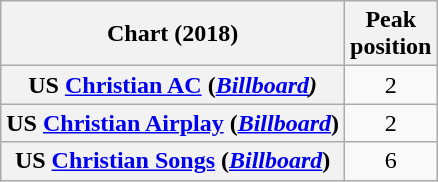<table class="wikitable plainrowheaders" style="text-align:center">
<tr>
<th scope="col">Chart (2018)</th>
<th scope="col">Peak<br>position</th>
</tr>
<tr>
<th scope="row">US <a href='#'>Christian AC</a> (<em><a href='#'>Billboard</a>)</em></th>
<td>2</td>
</tr>
<tr>
<th scope="row">US <a href='#'>Christian Airplay</a> (<em><a href='#'>Billboard</a></em>)</th>
<td>2</td>
</tr>
<tr>
<th scope="row">US <a href='#'>Christian Songs</a> (<em><a href='#'>Billboard</a></em>)</th>
<td>6</td>
</tr>
</table>
